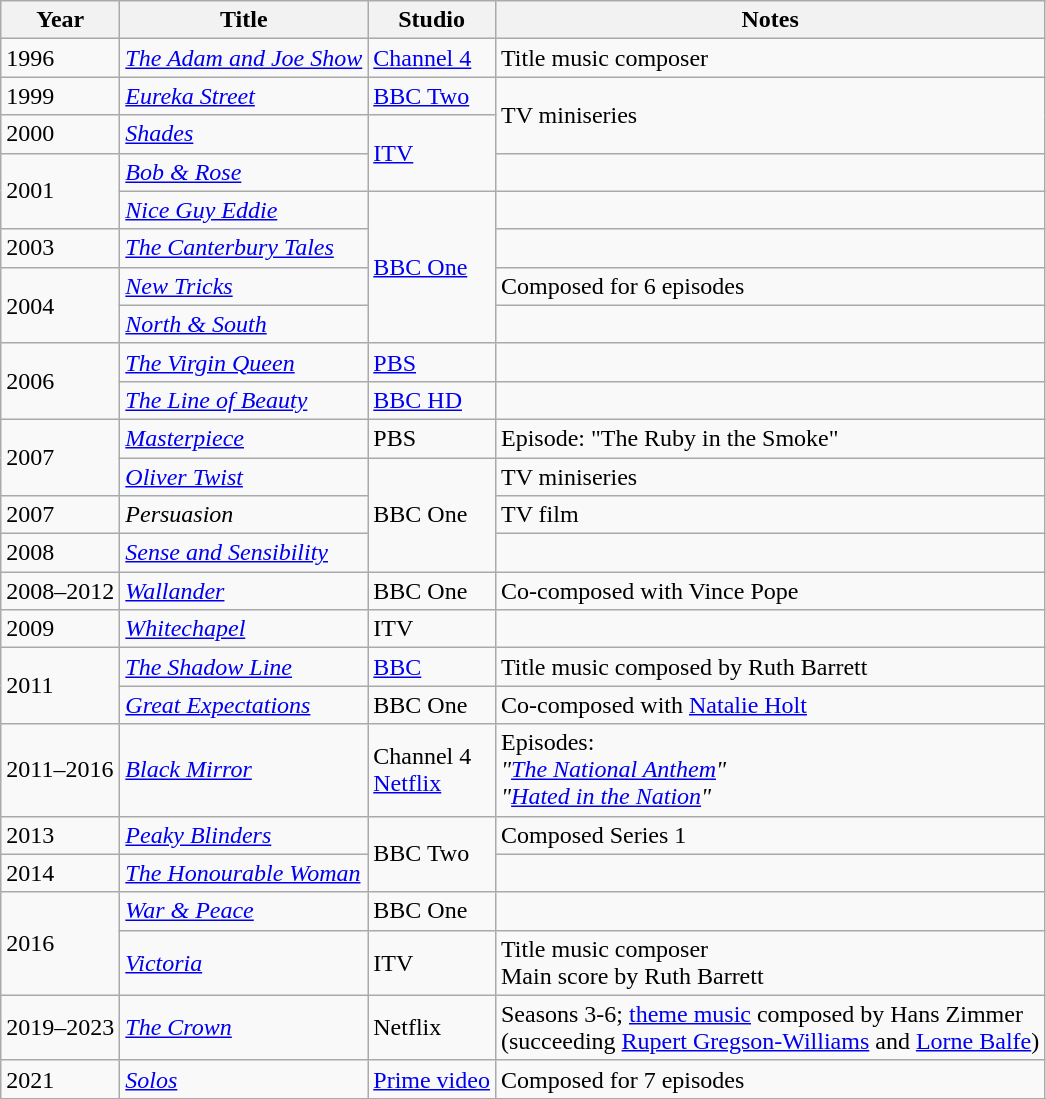<table class="wikitable sortable">
<tr>
<th>Year</th>
<th>Title</th>
<th>Studio</th>
<th class="unsortable">Notes</th>
</tr>
<tr>
<td>1996</td>
<td><em><a href='#'>The Adam and Joe Show</a></em></td>
<td><a href='#'>Channel 4</a></td>
<td>Title music composer</td>
</tr>
<tr>
<td>1999</td>
<td><em><a href='#'>Eureka Street</a></em></td>
<td><a href='#'>BBC Two</a></td>
<td rowspan=2>TV miniseries</td>
</tr>
<tr>
<td>2000</td>
<td><em><a href='#'>Shades</a></em></td>
<td rowspan=2><a href='#'>ITV</a></td>
</tr>
<tr>
<td rowspan=2>2001</td>
<td><em><a href='#'>Bob & Rose</a></em></td>
<td></td>
</tr>
<tr>
<td><em><a href='#'>Nice Guy Eddie</a></em></td>
<td rowspan=4><a href='#'>BBC One</a></td>
<td></td>
</tr>
<tr>
<td>2003</td>
<td><em><a href='#'>The Canterbury Tales</a></em></td>
<td></td>
</tr>
<tr>
<td rowspan=2>2004</td>
<td><em><a href='#'>New Tricks</a></em></td>
<td>Composed for 6 episodes</td>
</tr>
<tr>
<td><em><a href='#'>North & South</a></em></td>
<td></td>
</tr>
<tr>
<td rowspan=2>2006</td>
<td><em><a href='#'>The Virgin Queen</a></em></td>
<td><a href='#'>PBS</a></td>
<td></td>
</tr>
<tr>
<td><em><a href='#'>The Line of Beauty</a></em></td>
<td><a href='#'>BBC HD</a></td>
<td></td>
</tr>
<tr>
<td rowspan=2>2007</td>
<td><em><a href='#'>Masterpiece</a></em></td>
<td>PBS</td>
<td>Episode: "The Ruby in the Smoke"</td>
</tr>
<tr>
<td><em><a href='#'>Oliver Twist</a></em></td>
<td rowspan=3>BBC One</td>
<td>TV miniseries</td>
</tr>
<tr>
<td>2007</td>
<td><em>Persuasion</em></td>
<td>TV film</td>
</tr>
<tr>
<td>2008</td>
<td><em><a href='#'>Sense and Sensibility</a></em></td>
<td></td>
</tr>
<tr>
<td>2008–2012</td>
<td><em><a href='#'>Wallander</a></em></td>
<td>BBC One</td>
<td>Co-composed with Vince Pope</td>
</tr>
<tr>
<td>2009</td>
<td><em><a href='#'>Whitechapel</a></em></td>
<td>ITV</td>
<td></td>
</tr>
<tr>
<td rowspan=2>2011</td>
<td><em><a href='#'>The Shadow Line</a></em></td>
<td><a href='#'>BBC</a></td>
<td>Title music composed by Ruth Barrett</td>
</tr>
<tr>
<td><em><a href='#'>Great Expectations</a></em></td>
<td>BBC One</td>
<td>Co-composed with <a href='#'>Natalie Holt</a></td>
</tr>
<tr>
<td>2011–2016</td>
<td><em><a href='#'>Black Mirror</a></em></td>
<td>Channel 4<br><a href='#'>Netflix</a></td>
<td>Episodes:<br><em>"<a href='#'>The National Anthem</a>"</em><br><em>"<a href='#'>Hated in the Nation</a>"</em></td>
</tr>
<tr>
<td>2013</td>
<td><em><a href='#'>Peaky Blinders</a></em></td>
<td rowspan=2>BBC Two</td>
<td>Composed Series 1</td>
</tr>
<tr>
<td>2014</td>
<td><em><a href='#'>The Honourable Woman</a></em></td>
<td></td>
</tr>
<tr>
<td rowspan=2>2016</td>
<td><em><a href='#'>War & Peace</a></em></td>
<td>BBC One</td>
<td></td>
</tr>
<tr>
<td><em><a href='#'>Victoria</a></em></td>
<td>ITV</td>
<td>Title music composer<br>Main score by Ruth Barrett</td>
</tr>
<tr>
<td>2019–2023</td>
<td><em><a href='#'>The Crown</a></em></td>
<td>Netflix</td>
<td>Seasons 3-6; <a href='#'>theme music</a> composed by Hans Zimmer<br> (succeeding <a href='#'>Rupert Gregson-Williams</a> and <a href='#'>Lorne Balfe</a>)</td>
</tr>
<tr>
<td>2021</td>
<td><em><a href='#'>Solos</a></em></td>
<td><a href='#'>Prime video</a></td>
<td>Composed for 7 episodes</td>
</tr>
<tr>
</tr>
</table>
